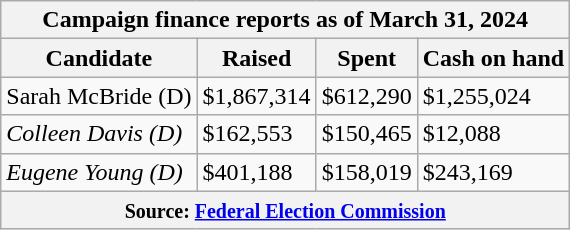<table class="wikitable sortable">
<tr>
<th colspan="4">Campaign finance reports as of March 31, 2024</th>
</tr>
<tr style="text-align:center;">
<th>Candidate</th>
<th>Raised</th>
<th>Spent</th>
<th>Cash on hand</th>
</tr>
<tr>
<td>Sarah McBride (D)</td>
<td>$1,867,314</td>
<td>$612,290</td>
<td>$1,255,024</td>
</tr>
<tr>
<td><em>Colleen Davis (D)</em></td>
<td>$162,553</td>
<td>$150,465</td>
<td>$12,088</td>
</tr>
<tr>
<td><em>Eugene Young (D)</em></td>
<td>$401,188</td>
<td>$158,019</td>
<td>$243,169</td>
</tr>
<tr>
<th colspan="4"><small>Source: <a href='#'>Federal Election Commission</a></small></th>
</tr>
</table>
